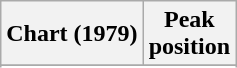<table class="wikitable sortable plainrowheaders">
<tr>
<th scope="col">Chart (1979)</th>
<th scope="col">Peak<br>position</th>
</tr>
<tr>
</tr>
<tr>
</tr>
<tr>
</tr>
</table>
